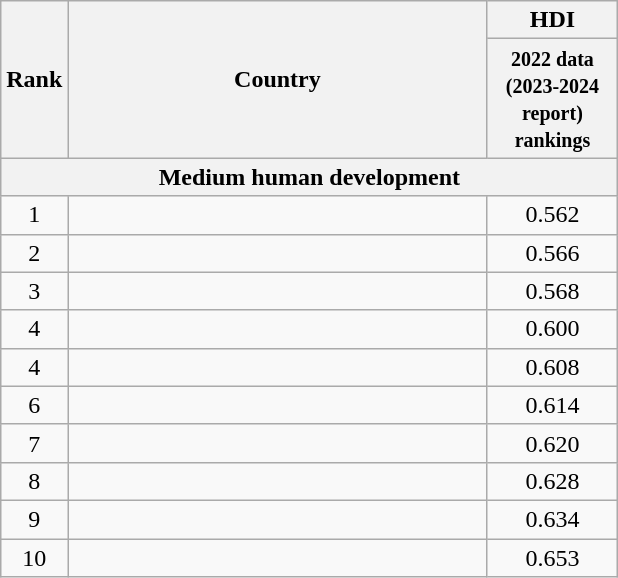<table class="wikitable sortable" style="text-align:center">
<tr>
<th scope="col" rowspan="2">Rank</th>
<th scope="col" rowspan="2" style="width:17em;">Country</th>
<th scope="col" colspan="2">HDI</th>
</tr>
<tr>
<th scope="col" style="width:5em;"><small>2022 data (2023-2024 report) rankings</small></th>
</tr>
<tr>
<th scope="row" colspan="4">Medium human development</th>
</tr>
<tr>
<td>1</td>
<td style="text-align:left"></td>
<td>0.562</td>
</tr>
<tr>
<td>2</td>
<td style="text-align:left"></td>
<td>0.566</td>
</tr>
<tr>
<td>3</td>
<td style="text-align:left"></td>
<td>0.568</td>
</tr>
<tr>
<td>4</td>
<td style="text-align:left"></td>
<td>0.600</td>
</tr>
<tr>
<td>4</td>
<td style="text-align:left"></td>
<td>0.608</td>
</tr>
<tr>
<td>6</td>
<td style="text-align:left"></td>
<td>0.614</td>
</tr>
<tr>
<td>7</td>
<td style="text-align:left"></td>
<td>0.620</td>
</tr>
<tr>
<td>8</td>
<td style="text-align:left"></td>
<td>0.628</td>
</tr>
<tr>
<td>9</td>
<td style="text-align:left"></td>
<td>0.634</td>
</tr>
<tr>
<td>10</td>
<td style="text-align:left"></td>
<td>0.653</td>
</tr>
</table>
